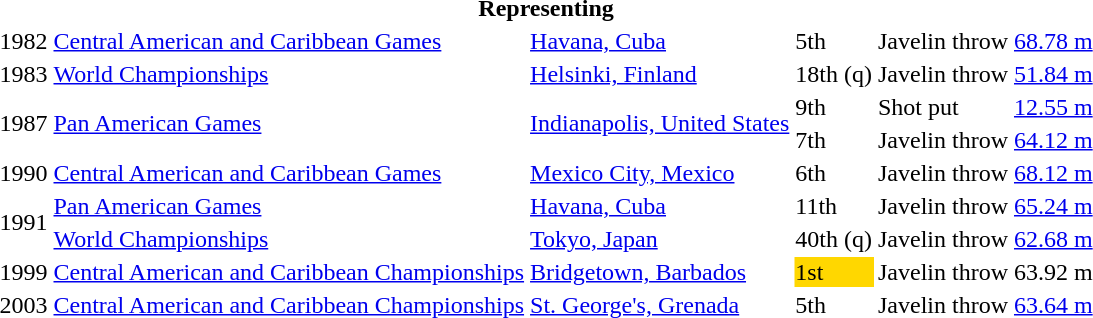<table>
<tr>
<th colspan="6">Representing </th>
</tr>
<tr>
<td>1982</td>
<td><a href='#'>Central American and Caribbean Games</a></td>
<td><a href='#'>Havana, Cuba</a></td>
<td>5th</td>
<td>Javelin throw</td>
<td><a href='#'>68.78 m</a></td>
</tr>
<tr>
<td>1983</td>
<td><a href='#'>World Championships</a></td>
<td><a href='#'>Helsinki, Finland</a></td>
<td>18th (q)</td>
<td>Javelin throw</td>
<td><a href='#'>51.84 m</a></td>
</tr>
<tr>
<td rowspan=2>1987</td>
<td rowspan=2><a href='#'>Pan American Games</a></td>
<td rowspan=2><a href='#'>Indianapolis, United States</a></td>
<td>9th</td>
<td>Shot put</td>
<td><a href='#'>12.55 m</a></td>
</tr>
<tr>
<td>7th</td>
<td>Javelin throw</td>
<td><a href='#'>64.12 m</a></td>
</tr>
<tr>
<td>1990</td>
<td><a href='#'>Central American and Caribbean Games</a></td>
<td><a href='#'>Mexico City, Mexico</a></td>
<td>6th</td>
<td>Javelin throw</td>
<td><a href='#'>68.12 m</a></td>
</tr>
<tr>
<td rowspan=2>1991</td>
<td><a href='#'>Pan American Games</a></td>
<td><a href='#'>Havana, Cuba</a></td>
<td>11th</td>
<td>Javelin throw</td>
<td><a href='#'>65.24 m</a></td>
</tr>
<tr>
<td><a href='#'>World Championships</a></td>
<td><a href='#'>Tokyo, Japan</a></td>
<td>40th (q)</td>
<td>Javelin throw</td>
<td><a href='#'>62.68 m</a></td>
</tr>
<tr>
<td>1999</td>
<td><a href='#'>Central American and Caribbean Championships</a></td>
<td><a href='#'>Bridgetown, Barbados</a></td>
<td style="background:gold;">1st</td>
<td>Javelin throw</td>
<td>63.92 m</td>
</tr>
<tr>
<td>2003</td>
<td><a href='#'>Central American and Caribbean Championships</a></td>
<td><a href='#'>St. George's, Grenada</a></td>
<td bgcolor=>5th</td>
<td>Javelin throw</td>
<td><a href='#'>63.64 m</a></td>
</tr>
</table>
